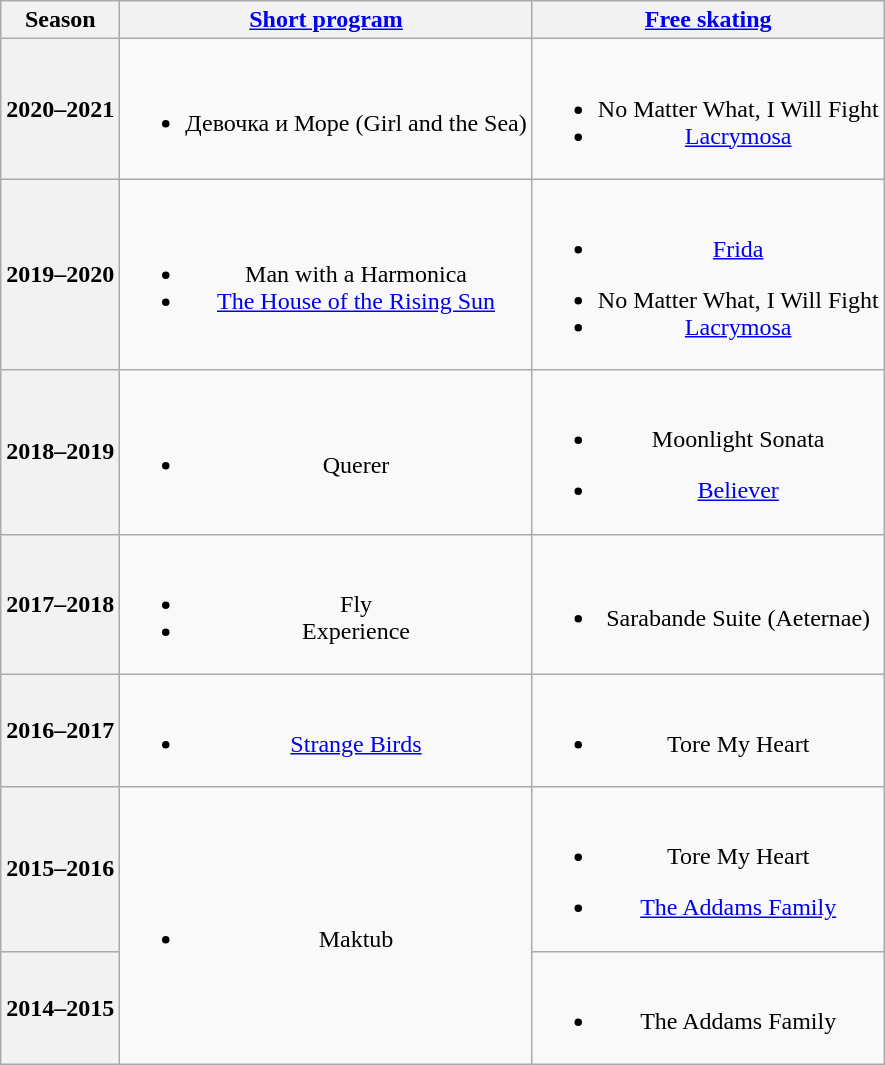<table class=wikitable style=text-align:center>
<tr>
<th>Season</th>
<th><a href='#'>Short program</a></th>
<th><a href='#'>Free skating</a></th>
</tr>
<tr>
<th>2020–2021</th>
<td><br><ul><li>Девочка и Море (Girl and the Sea) <br> </li></ul></td>
<td><br><ul><li>No Matter What, I Will Fight <br> </li><li><a href='#'>Lacrymosa</a> <br> </li></ul></td>
</tr>
<tr>
<th>2019–2020</th>
<td><br><ul><li>Man with a Harmonica <br> </li><li><a href='#'>The House of the Rising Sun</a> <br> </li></ul></td>
<td><br><ul><li><a href='#'>Frida</a> <br> </li></ul><ul><li>No Matter What, I Will Fight <br> </li><li><a href='#'>Lacrymosa</a> <br> </li></ul></td>
</tr>
<tr>
<th>2018–2019 <br> </th>
<td><br><ul><li>Querer <br></li></ul></td>
<td><br><ul><li>Moonlight Sonata <br> </li></ul><ul><li><a href='#'>Believer</a> <br> </li></ul></td>
</tr>
<tr>
<th>2017–2018 <br> </th>
<td><br><ul><li>Fly <br></li><li>Experience <br></li></ul></td>
<td><br><ul><li>Sarabande Suite (Aeternae) <br></li></ul></td>
</tr>
<tr>
<th>2016–2017</th>
<td><br><ul><li><a href='#'>Strange Birds</a> <br></li></ul></td>
<td><br><ul><li>Tore My Heart <br></li></ul></td>
</tr>
<tr>
<th>2015–2016</th>
<td rowspan=2><br><ul><li>Maktub <br></li></ul></td>
<td><br><ul><li>Tore My Heart <br></li></ul><ul><li><a href='#'>The Addams Family</a> <br></li></ul></td>
</tr>
<tr>
<th>2014–2015</th>
<td><br><ul><li>The Addams Family <br></li></ul></td>
</tr>
</table>
